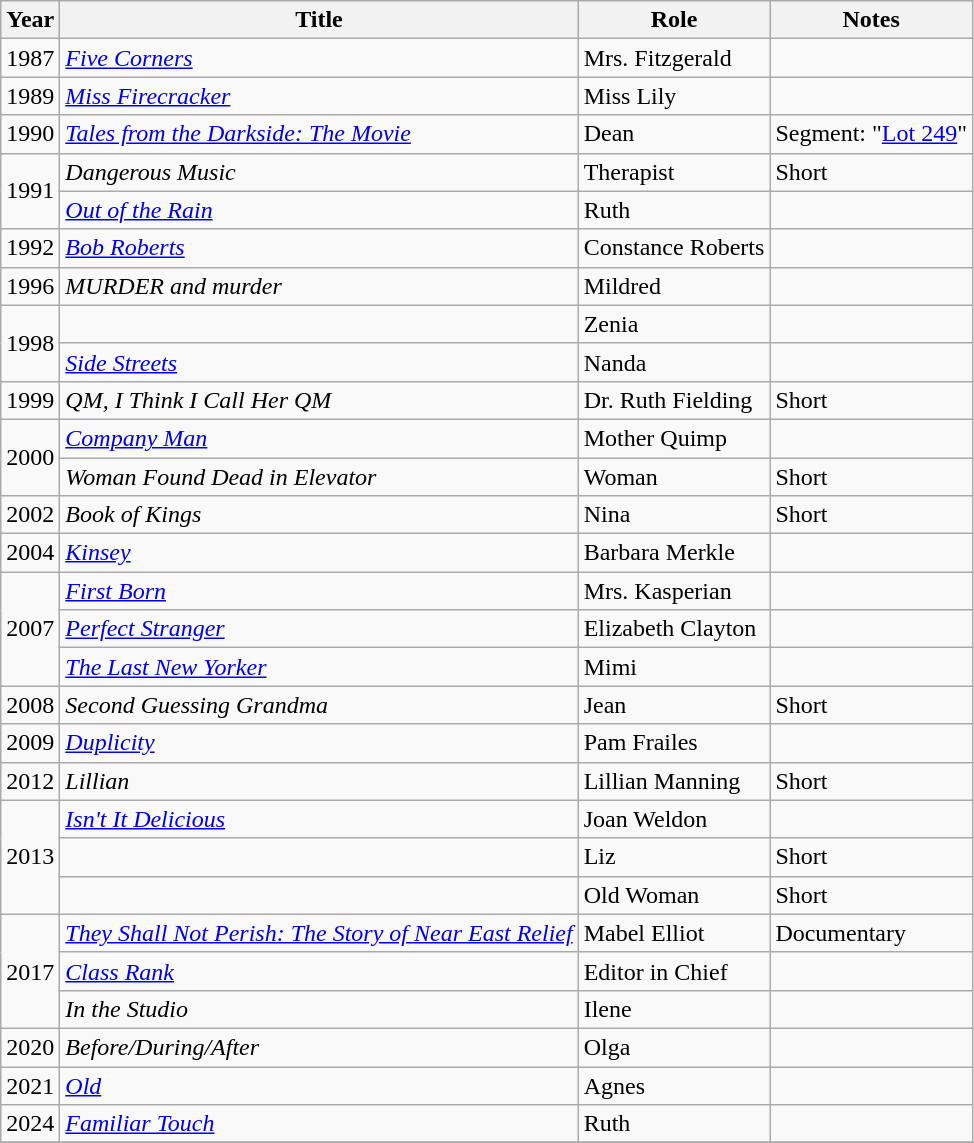<table class="wikitable sortable">
<tr>
<th>Year</th>
<th>Title</th>
<th>Role</th>
<th class="unsortable">Notes</th>
</tr>
<tr>
<td>1987</td>
<td><em><a href='#'>Five Corners</a></em></td>
<td>Mrs. Fitzgerald</td>
<td></td>
</tr>
<tr>
<td>1989</td>
<td><em><a href='#'>Miss Firecracker</a></em></td>
<td>Miss Lily</td>
<td></td>
</tr>
<tr>
<td>1990</td>
<td><em><a href='#'>Tales from the Darkside: The Movie</a></em></td>
<td>Dean</td>
<td>Segment: "<a href='#'>Lot 249</a>"</td>
</tr>
<tr>
<td rowspan=2>1991</td>
<td><em>Dangerous Music</em></td>
<td>Therapist</td>
<td>Short</td>
</tr>
<tr>
<td><em><a href='#'>Out of the Rain</a></em></td>
<td>Ruth</td>
<td></td>
</tr>
<tr>
<td>1992</td>
<td><em><a href='#'>Bob Roberts</a></em></td>
<td>Constance Roberts</td>
<td></td>
</tr>
<tr>
<td>1996</td>
<td><em>MURDER and murder</em></td>
<td>Mildred</td>
<td></td>
</tr>
<tr>
<td rowspan=2>1998</td>
<td><em></em></td>
<td>Zenia</td>
<td></td>
</tr>
<tr>
<td><em><a href='#'>Side Streets</a></em></td>
<td>Nanda</td>
<td></td>
</tr>
<tr>
<td>1999</td>
<td><em>QM, I Think I Call Her QM</em></td>
<td>Dr. Ruth Fielding</td>
<td>Short</td>
</tr>
<tr>
<td rowspan=2>2000</td>
<td><em><a href='#'>Company Man</a></em></td>
<td>Mother Quimp</td>
<td></td>
</tr>
<tr>
<td><em>Woman Found Dead in Elevator</em></td>
<td>Woman</td>
<td>Short</td>
</tr>
<tr>
<td>2002</td>
<td><em>Book of Kings</em></td>
<td>Nina</td>
<td>Short</td>
</tr>
<tr>
<td>2004</td>
<td><em><a href='#'>Kinsey</a></em></td>
<td>Barbara Merkle</td>
<td></td>
</tr>
<tr>
<td rowspan=3>2007</td>
<td><em><a href='#'>First Born</a></em></td>
<td>Mrs. Kasperian</td>
<td></td>
</tr>
<tr>
<td><em><a href='#'>Perfect Stranger</a></em></td>
<td>Elizabeth Clayton</td>
<td></td>
</tr>
<tr>
<td><em><a href='#'>The Last New Yorker</a></em></td>
<td>Mimi</td>
<td></td>
</tr>
<tr>
<td>2008</td>
<td><em>Second Guessing Grandma</em></td>
<td>Jean</td>
<td>Short</td>
</tr>
<tr>
<td>2009</td>
<td><em><a href='#'>Duplicity</a></em></td>
<td>Pam Frailes</td>
<td></td>
</tr>
<tr>
<td>2012</td>
<td><em>Lillian</em></td>
<td>Lillian Manning</td>
<td>Short</td>
</tr>
<tr>
<td rowspan=3>2013</td>
<td><em><a href='#'>Isn't It Delicious</a></em></td>
<td>Joan Weldon</td>
<td></td>
</tr>
<tr>
<td><em></em></td>
<td>Liz</td>
<td>Short</td>
</tr>
<tr>
<td><em></em></td>
<td>Old Woman</td>
<td>Short</td>
</tr>
<tr>
<td rowspan=3>2017</td>
<td><em><a href='#'>They Shall Not Perish: The Story of Near East Relief</a></em></td>
<td>Mabel Elliot</td>
<td>Documentary</td>
</tr>
<tr>
<td><em><a href='#'>Class Rank</a></em></td>
<td>Editor in Chief</td>
<td></td>
</tr>
<tr>
<td><em>In the Studio</em></td>
<td>Ilene</td>
<td></td>
</tr>
<tr>
<td>2020</td>
<td><em>Before/During/After</em></td>
<td>Olga</td>
<td></td>
</tr>
<tr>
<td>2021</td>
<td><em><a href='#'>Old</a></em></td>
<td>Agnes</td>
<td></td>
</tr>
<tr>
<td>2024</td>
<td><em><a href='#'>Familiar Touch</a></em></td>
<td>Ruth</td>
<td></td>
</tr>
<tr>
</tr>
</table>
